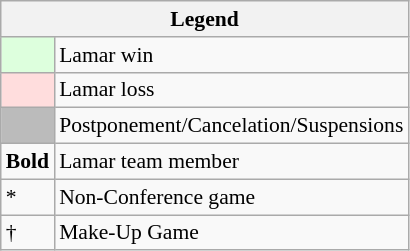<table class="wikitable" style="font-size:90%">
<tr>
<th colspan="2">Legend</th>
</tr>
<tr>
<td bgcolor="#ddffdd"> </td>
<td>Lamar win</td>
</tr>
<tr>
<td bgcolor="#ffdddd"> </td>
<td>Lamar loss</td>
</tr>
<tr>
<td bgcolor="#bbbbbb"> </td>
<td>Postponement/Cancelation/Suspensions</td>
</tr>
<tr>
<td><strong>Bold</strong></td>
<td>Lamar team member</td>
</tr>
<tr>
<td>*</td>
<td>Non-Conference game</td>
</tr>
<tr>
<td>†</td>
<td>Make-Up Game</td>
</tr>
</table>
